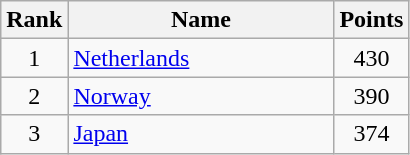<table class="wikitable" border="1">
<tr>
<th width=30>Rank</th>
<th width=170>Name</th>
<th width=25>Points</th>
</tr>
<tr align="center">
<td>1</td>
<td align="left"> <a href='#'>Netherlands</a></td>
<td>430</td>
</tr>
<tr align="center">
<td>2</td>
<td align="left"> <a href='#'>Norway</a></td>
<td>390</td>
</tr>
<tr align="center">
<td>3</td>
<td align="left"> <a href='#'>Japan</a></td>
<td>374</td>
</tr>
</table>
